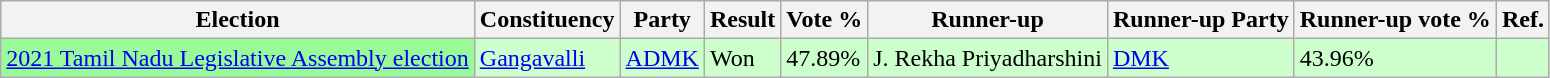<table class="wikitable">
<tr>
<th>Election</th>
<th>Constituency</th>
<th>Party</th>
<th>Result</th>
<th>Vote %</th>
<th>Runner-up</th>
<th>Runner-up Party</th>
<th>Runner-up vote %</th>
<th>Ref.</th>
</tr>
<tr style="background:#cfc;">
<td bgcolor=#98FB98><a href='#'>2021 Tamil Nadu Legislative Assembly election</a></td>
<td><a href='#'>Gangavalli</a></td>
<td><a href='#'>ADMK</a></td>
<td>Won</td>
<td>47.89%</td>
<td>J. Rekha Priyadharshini</td>
<td><a href='#'>DMK</a></td>
<td>43.96%</td>
<td></td>
</tr>
</table>
